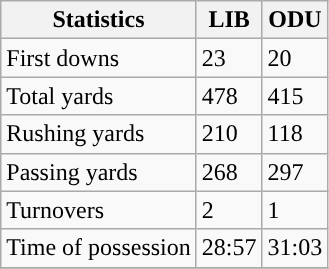<table class="wikitable">
<tr>
<th>Statistics</th>
<th>LIB</th>
<th>ODU</th>
</tr>
<tr>
<td>First downs</td>
<td>23</td>
<td>20</td>
</tr>
<tr>
<td>Total yards</td>
<td>478</td>
<td>415</td>
</tr>
<tr>
<td>Rushing yards</td>
<td>210</td>
<td>118</td>
</tr>
<tr>
<td>Passing yards</td>
<td>268</td>
<td>297</td>
</tr>
<tr>
<td>Turnovers</td>
<td>2</td>
<td>1</td>
</tr>
<tr>
<td>Time of possession</td>
<td>28:57</td>
<td>31:03</td>
</tr>
<tr>
</tr>
</table>
